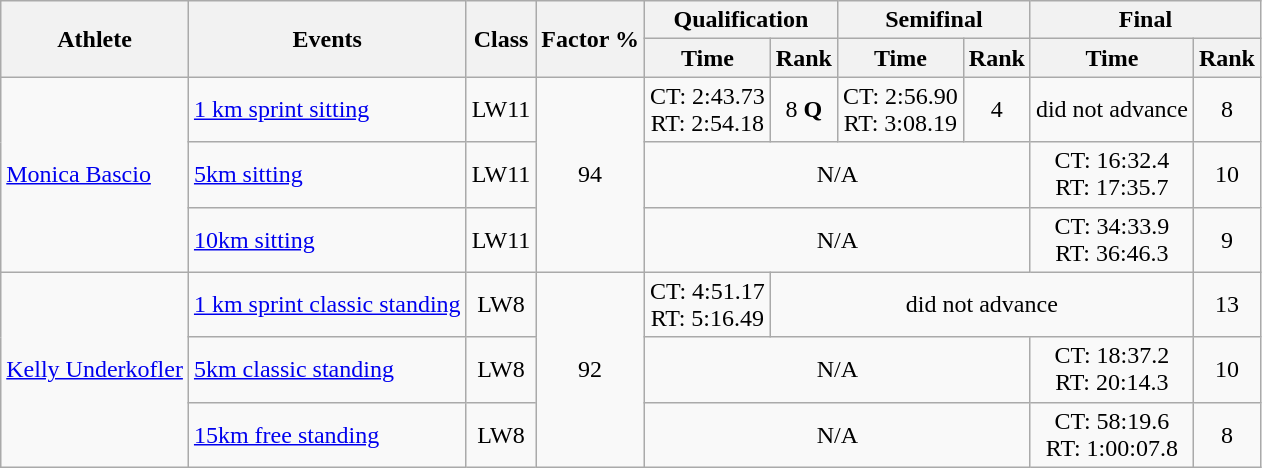<table class="wikitable" style="font-size:100%">
<tr>
<th rowspan="2">Athlete</th>
<th rowspan="2">Events</th>
<th rowspan="2">Class</th>
<th rowspan="2">Factor %</th>
<th colspan="2">Qualification</th>
<th colspan="2">Semifinal</th>
<th colspan="2">Final</th>
</tr>
<tr>
<th>Time</th>
<th>Rank</th>
<th>Time</th>
<th>Rank</th>
<th>Time</th>
<th>Rank</th>
</tr>
<tr>
<td rowspan="3"><a href='#'>Monica Bascio</a></td>
<td><a href='#'>1 km sprint sitting</a></td>
<td align="center">LW11</td>
<td align="center" rowspan="3">94</td>
<td align="center">CT: 2:43.73<br>RT: 2:54.18</td>
<td align="center">8 <strong>Q</strong></td>
<td align="center">CT: 2:56.90<br>RT: 3:08.19</td>
<td align="center">4</td>
<td align="center">did not advance</td>
<td align="center">8</td>
</tr>
<tr>
<td><a href='#'>5km sitting</a></td>
<td align="center">LW11</td>
<td align="center" colspan="4">N/A</td>
<td align="center">CT: 16:32.4<br>RT: 17:35.7</td>
<td align="center">10</td>
</tr>
<tr>
<td><a href='#'>10km sitting</a></td>
<td align="center">LW11</td>
<td align="center" colspan="4">N/A</td>
<td align="center">CT: 34:33.9<br>RT: 36:46.3</td>
<td align="center">9</td>
</tr>
<tr>
<td rowspan="3"><a href='#'>Kelly Underkofler</a></td>
<td><a href='#'>1 km sprint classic standing</a></td>
<td align="center">LW8</td>
<td align="center" rowspan="3">92</td>
<td align="center">CT: 4:51.17<br>RT: 5:16.49</td>
<td align="center" colspan="4">did not advance</td>
<td align="center">13</td>
</tr>
<tr>
<td><a href='#'>5km classic standing</a></td>
<td align="center">LW8</td>
<td align="center" colspan="4">N/A</td>
<td align="center">CT: 18:37.2<br>RT: 20:14.3</td>
<td align="center">10</td>
</tr>
<tr>
<td><a href='#'>15km free standing</a></td>
<td align="center">LW8</td>
<td align="center" colspan="4">N/A</td>
<td align="center">CT: 58:19.6<br>RT: 1:00:07.8</td>
<td align="center">8</td>
</tr>
</table>
